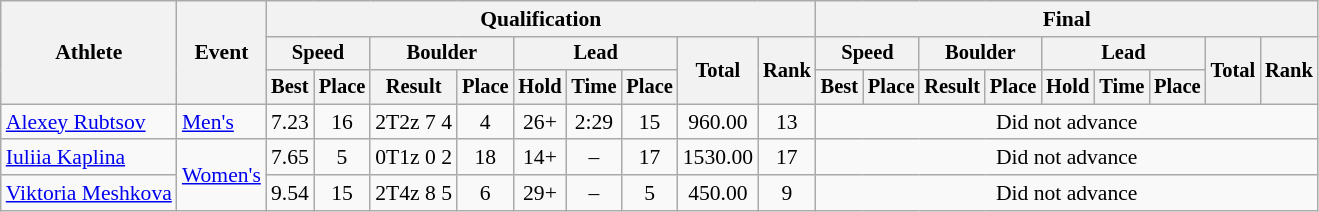<table class="wikitable" style="font-size:90%">
<tr>
<th rowspan="3">Athlete</th>
<th rowspan="3">Event</th>
<th colspan="9">Qualification</th>
<th colspan="9">Final</th>
</tr>
<tr style="font-size: 95%">
<th colspan="2">Speed</th>
<th colspan="2">Boulder</th>
<th colspan="3">Lead</th>
<th rowspan="2">Total</th>
<th rowspan="2">Rank</th>
<th colspan="2">Speed</th>
<th colspan="2">Boulder</th>
<th colspan="3">Lead</th>
<th rowspan="2">Total</th>
<th rowspan="2">Rank</th>
</tr>
<tr style="font-size: 95%">
<th>Best</th>
<th>Place</th>
<th>Result</th>
<th>Place</th>
<th>Hold</th>
<th>Time</th>
<th>Place</th>
<th>Best</th>
<th>Place</th>
<th>Result</th>
<th>Place</th>
<th>Hold</th>
<th>Time</th>
<th>Place</th>
</tr>
<tr align="center">
<td align="left"><a href='#'>Alexey Rubtsov</a></td>
<td align="left"><a href='#'>Men's</a></td>
<td>7.23</td>
<td>16</td>
<td>2T2z 7 4</td>
<td>4</td>
<td>26+</td>
<td>2:29</td>
<td>15</td>
<td>960.00</td>
<td>13</td>
<td colspan=9>Did not advance</td>
</tr>
<tr align="center">
<td align="left"><a href='#'>Iuliia Kaplina</a></td>
<td align="left" rowspan=2><a href='#'>Women's</a></td>
<td>7.65</td>
<td>5</td>
<td>0T1z 0 2</td>
<td>18</td>
<td>14+</td>
<td>–</td>
<td>17</td>
<td>1530.00</td>
<td>17</td>
<td colspan=9>Did not advance</td>
</tr>
<tr align="center">
<td align="left"><a href='#'>Viktoria Meshkova</a></td>
<td>9.54</td>
<td>15</td>
<td>2T4z 8 5</td>
<td>6</td>
<td>29+</td>
<td>–</td>
<td>5</td>
<td>450.00</td>
<td>9</td>
<td colspan=9>Did not advance</td>
</tr>
</table>
